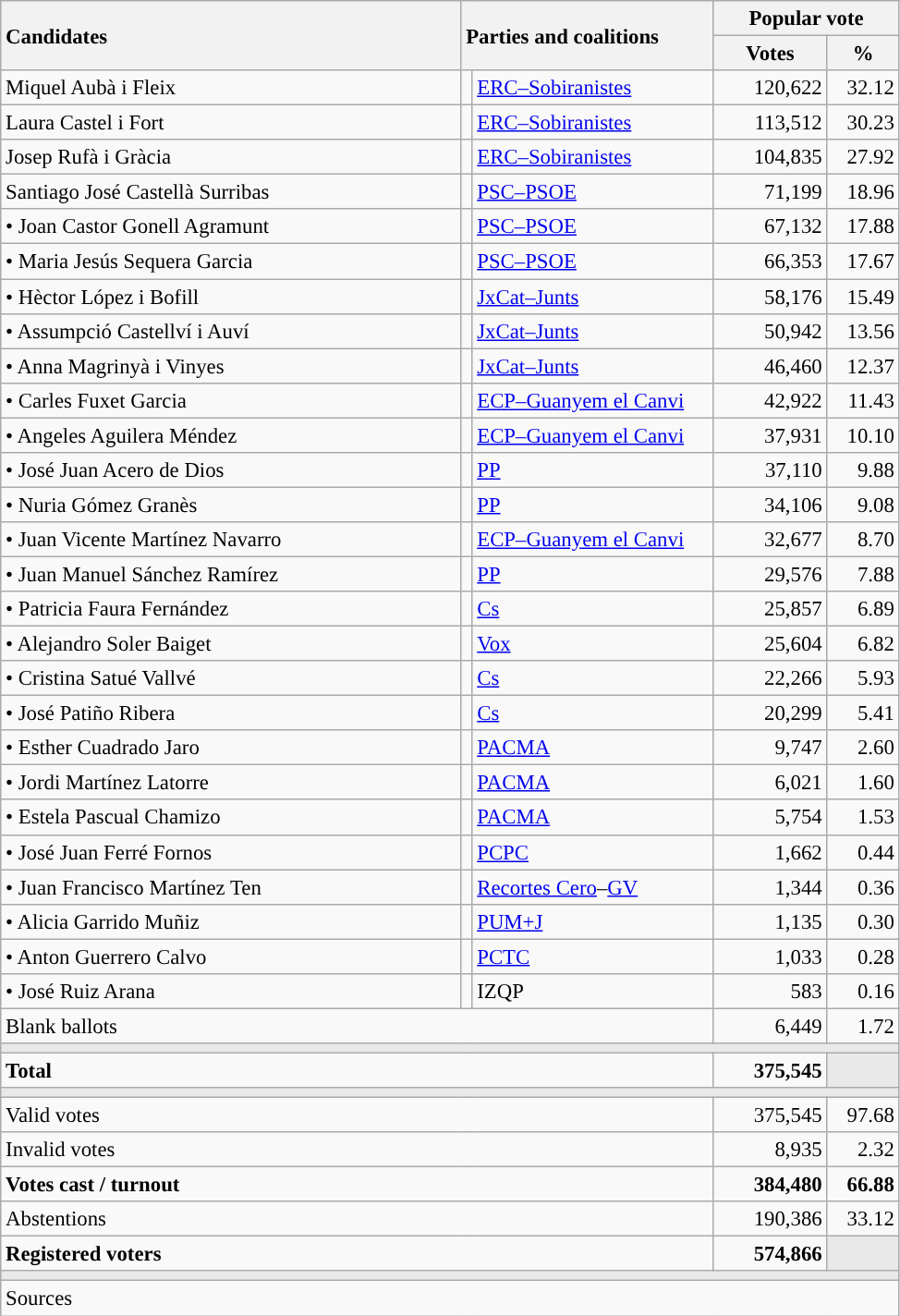<table class="wikitable" style="text-align:right; font-size:95%;">
<tr>
<th style="text-align:left;" rowspan="2" width="325">Candidates</th>
<th style="text-align:left;" rowspan="2" colspan="2" width="175">Parties and coalitions</th>
<th colspan="2">Popular vote</th>
</tr>
<tr>
<th width="75">Votes</th>
<th width="45">%</th>
</tr>
<tr>
<td align="left"> Miquel Aubà i Fleix</td>
<td width="1" style="color:inherit;background:"></td>
<td align="left"><a href='#'>ERC–Sobiranistes</a></td>
<td>120,622</td>
<td>32.12</td>
</tr>
<tr>
<td align="left"> Laura Castel i Fort</td>
<td style="color:inherit;background:"></td>
<td align="left"><a href='#'>ERC–Sobiranistes</a></td>
<td>113,512</td>
<td>30.23</td>
</tr>
<tr>
<td align="left"> Josep Rufà i Gràcia</td>
<td style="color:inherit;background:"></td>
<td align="left"><a href='#'>ERC–Sobiranistes</a></td>
<td>104,835</td>
<td>27.92</td>
</tr>
<tr>
<td align="left"> Santiago José Castellà Surribas</td>
<td style="color:inherit;background:"></td>
<td align="left"><a href='#'>PSC–PSOE</a></td>
<td>71,199</td>
<td>18.96</td>
</tr>
<tr>
<td align="left">• Joan Castor Gonell Agramunt</td>
<td style="color:inherit;background:"></td>
<td align="left"><a href='#'>PSC–PSOE</a></td>
<td>67,132</td>
<td>17.88</td>
</tr>
<tr>
<td align="left">• Maria Jesús Sequera Garcia</td>
<td style="color:inherit;background:"></td>
<td align="left"><a href='#'>PSC–PSOE</a></td>
<td>66,353</td>
<td>17.67</td>
</tr>
<tr>
<td align="left">• Hèctor López i Bofill</td>
<td style="color:inherit;background:"></td>
<td align="left"><a href='#'>JxCat–Junts</a></td>
<td>58,176</td>
<td>15.49</td>
</tr>
<tr>
<td align="left">• Assumpció Castellví i Auví</td>
<td style="color:inherit;background:"></td>
<td align="left"><a href='#'>JxCat–Junts</a></td>
<td>50,942</td>
<td>13.56</td>
</tr>
<tr>
<td align="left">• Anna Magrinyà i Vinyes</td>
<td style="color:inherit;background:"></td>
<td align="left"><a href='#'>JxCat–Junts</a></td>
<td>46,460</td>
<td>12.37</td>
</tr>
<tr>
<td align="left">• Carles Fuxet Garcia</td>
<td style="color:inherit;background:"></td>
<td align="left"><a href='#'>ECP–Guanyem el Canvi</a></td>
<td>42,922</td>
<td>11.43</td>
</tr>
<tr>
<td align="left">• Angeles Aguilera Méndez</td>
<td style="color:inherit;background:"></td>
<td align="left"><a href='#'>ECP–Guanyem el Canvi</a></td>
<td>37,931</td>
<td>10.10</td>
</tr>
<tr>
<td align="left">• José Juan Acero de Dios</td>
<td style="color:inherit;background:"></td>
<td align="left"><a href='#'>PP</a></td>
<td>37,110</td>
<td>9.88</td>
</tr>
<tr>
<td align="left">• Nuria Gómez Granès</td>
<td style="color:inherit;background:"></td>
<td align="left"><a href='#'>PP</a></td>
<td>34,106</td>
<td>9.08</td>
</tr>
<tr>
<td align="left">• Juan Vicente Martínez Navarro</td>
<td style="color:inherit;background:"></td>
<td align="left"><a href='#'>ECP–Guanyem el Canvi</a></td>
<td>32,677</td>
<td>8.70</td>
</tr>
<tr>
<td align="left">• Juan Manuel Sánchez Ramírez</td>
<td style="color:inherit;background:"></td>
<td align="left"><a href='#'>PP</a></td>
<td>29,576</td>
<td>7.88</td>
</tr>
<tr>
<td align="left">• Patricia Faura Fernández</td>
<td style="color:inherit;background:"></td>
<td align="left"><a href='#'>Cs</a></td>
<td>25,857</td>
<td>6.89</td>
</tr>
<tr>
<td align="left">• Alejandro Soler Baiget</td>
<td style="color:inherit;background:"></td>
<td align="left"><a href='#'>Vox</a></td>
<td>25,604</td>
<td>6.82</td>
</tr>
<tr>
<td align="left">• Cristina Satué Vallvé</td>
<td style="color:inherit;background:"></td>
<td align="left"><a href='#'>Cs</a></td>
<td>22,266</td>
<td>5.93</td>
</tr>
<tr>
<td align="left">• José Patiño Ribera</td>
<td style="color:inherit;background:"></td>
<td align="left"><a href='#'>Cs</a></td>
<td>20,299</td>
<td>5.41</td>
</tr>
<tr>
<td align="left">• Esther Cuadrado Jaro</td>
<td style="color:inherit;background:"></td>
<td align="left"><a href='#'>PACMA</a></td>
<td>9,747</td>
<td>2.60</td>
</tr>
<tr>
<td align="left">• Jordi Martínez Latorre</td>
<td style="color:inherit;background:"></td>
<td align="left"><a href='#'>PACMA</a></td>
<td>6,021</td>
<td>1.60</td>
</tr>
<tr>
<td align="left">• Estela Pascual Chamizo</td>
<td style="color:inherit;background:"></td>
<td align="left"><a href='#'>PACMA</a></td>
<td>5,754</td>
<td>1.53</td>
</tr>
<tr>
<td align="left">• José Juan Ferré Fornos</td>
<td style="color:inherit;background:"></td>
<td align="left"><a href='#'>PCPC</a></td>
<td>1,662</td>
<td>0.44</td>
</tr>
<tr>
<td align="left">• Juan Francisco Martínez Ten</td>
<td style="color:inherit;background:"></td>
<td align="left"><a href='#'>Recortes Cero</a>–<a href='#'>GV</a></td>
<td>1,344</td>
<td>0.36</td>
</tr>
<tr>
<td align="left">• Alicia Garrido Muñiz</td>
<td style="color:inherit;background:"></td>
<td align="left"><a href='#'>PUM+J</a></td>
<td>1,135</td>
<td>0.30</td>
</tr>
<tr>
<td align="left">• Anton Guerrero Calvo</td>
<td style="color:inherit;background:"></td>
<td align="left"><a href='#'>PCTC</a></td>
<td>1,033</td>
<td>0.28</td>
</tr>
<tr>
<td align="left">• José Ruiz Arana</td>
<td style="color:inherit;background:"></td>
<td align="left">IZQP</td>
<td>583</td>
<td>0.16</td>
</tr>
<tr>
<td align="left" colspan="3">Blank ballots</td>
<td>6,449</td>
<td>1.72</td>
</tr>
<tr>
<td colspan="5" bgcolor="#E9E9E9"></td>
</tr>
<tr style="font-weight:bold;">
<td align="left" colspan="3">Total</td>
<td>375,545</td>
<td bgcolor="#E9E9E9"></td>
</tr>
<tr>
<td colspan="5" bgcolor="#E9E9E9"></td>
</tr>
<tr>
<td align="left" colspan="3">Valid votes</td>
<td>375,545</td>
<td>97.68</td>
</tr>
<tr>
<td align="left" colspan="3">Invalid votes</td>
<td>8,935</td>
<td>2.32</td>
</tr>
<tr style="font-weight:bold;">
<td align="left" colspan="3">Votes cast / turnout</td>
<td>384,480</td>
<td>66.88</td>
</tr>
<tr>
<td align="left" colspan="3">Abstentions</td>
<td>190,386</td>
<td>33.12</td>
</tr>
<tr style="font-weight:bold;">
<td align="left" colspan="3">Registered voters</td>
<td>574,866</td>
<td bgcolor="#E9E9E9"></td>
</tr>
<tr>
<td colspan="5" bgcolor="#E9E9E9"></td>
</tr>
<tr>
<td align="left" colspan="5">Sources</td>
</tr>
</table>
